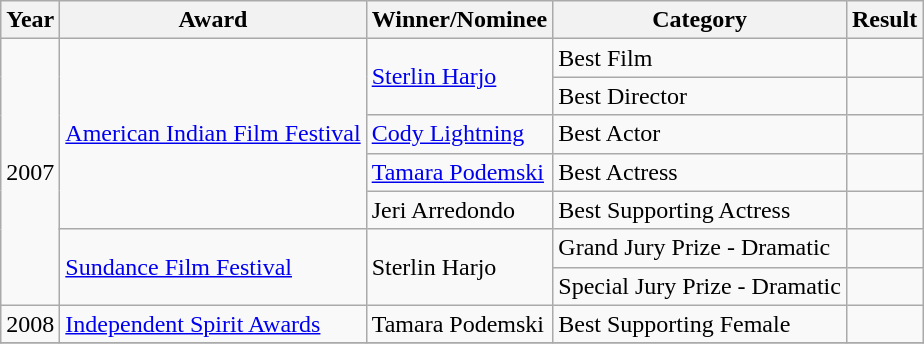<table class="wikitable">
<tr>
<th>Year</th>
<th>Award</th>
<th>Winner/Nominee</th>
<th>Category</th>
<th>Result</th>
</tr>
<tr>
<td rowspan="7">2007</td>
<td rowspan="5"><a href='#'>American Indian Film Festival</a></td>
<td rowspan="2"><a href='#'>Sterlin Harjo</a></td>
<td>Best Film</td>
<td></td>
</tr>
<tr>
<td>Best Director</td>
<td></td>
</tr>
<tr>
<td><a href='#'>Cody Lightning</a></td>
<td>Best Actor</td>
<td></td>
</tr>
<tr>
<td><a href='#'>Tamara Podemski</a></td>
<td>Best Actress</td>
<td></td>
</tr>
<tr>
<td>Jeri Arredondo</td>
<td>Best Supporting Actress</td>
<td></td>
</tr>
<tr>
<td rowspan="2"><a href='#'>Sundance Film Festival</a></td>
<td rowspan="2">Sterlin Harjo</td>
<td>Grand Jury Prize - Dramatic</td>
<td></td>
</tr>
<tr>
<td>Special Jury Prize - Dramatic</td>
<td></td>
</tr>
<tr>
<td rowspan="1">2008</td>
<td><a href='#'>Independent Spirit Awards</a></td>
<td>Tamara Podemski</td>
<td>Best Supporting Female</td>
<td></td>
</tr>
<tr>
</tr>
</table>
